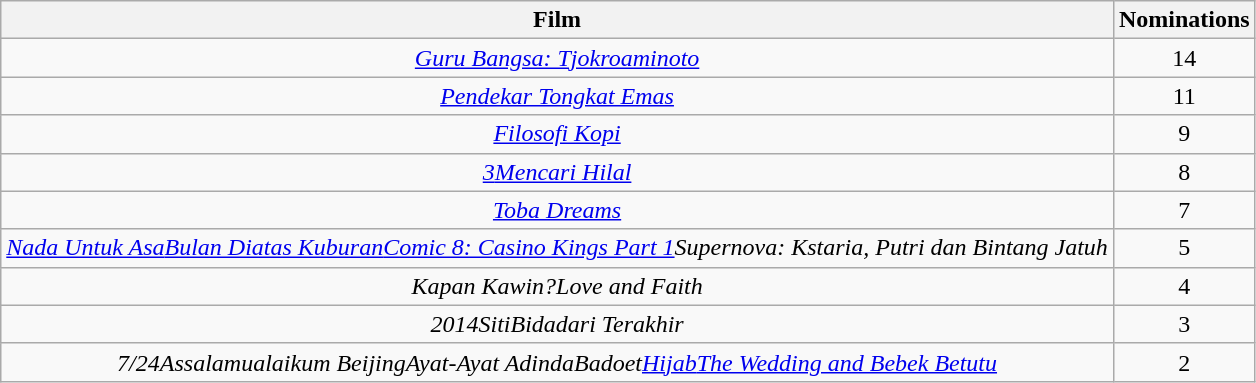<table style="text-align: center" class="wikitable sortable">
<tr>
<th>Film</th>
<th>Nominations</th>
</tr>
<tr>
<td><em><a href='#'>Guru Bangsa: Tjokroaminoto</a></em></td>
<td>14</td>
</tr>
<tr>
<td><em><a href='#'>Pendekar Tongkat Emas</a></em></td>
<td>11</td>
</tr>
<tr>
<td><em><a href='#'>Filosofi Kopi</a></em></td>
<td>9</td>
</tr>
<tr>
<td><em><a href='#'>3</a></em><em><a href='#'>Mencari Hilal</a></em></td>
<td>8</td>
</tr>
<tr>
<td><em><a href='#'>Toba Dreams</a></em></td>
<td>7</td>
</tr>
<tr>
<td><em><a href='#'>Nada Untuk Asa</a></em><em><a href='#'>Bulan Diatas Kuburan</a></em><em><a href='#'>Comic 8: Casino Kings Part 1</a></em><em>Supernova: Kstaria, Putri dan Bintang Jatuh</em></td>
<td>5</td>
</tr>
<tr>
<td><em>Kapan Kawin?</em><em>Love and Faith</em></td>
<td>4</td>
</tr>
<tr>
<td><em>2014</em><em>Siti</em><em>Bidadari Terakhir</em></td>
<td>3</td>
</tr>
<tr>
<td><em>7/24</em><em>Assalamualaikum Beijing</em><em>Ayat-Ayat Adinda</em><em>Badoet</em><em><a href='#'>Hijab</a></em><em><a href='#'>The Wedding and Bebek Betutu</a></em></td>
<td>2</td>
</tr>
</table>
